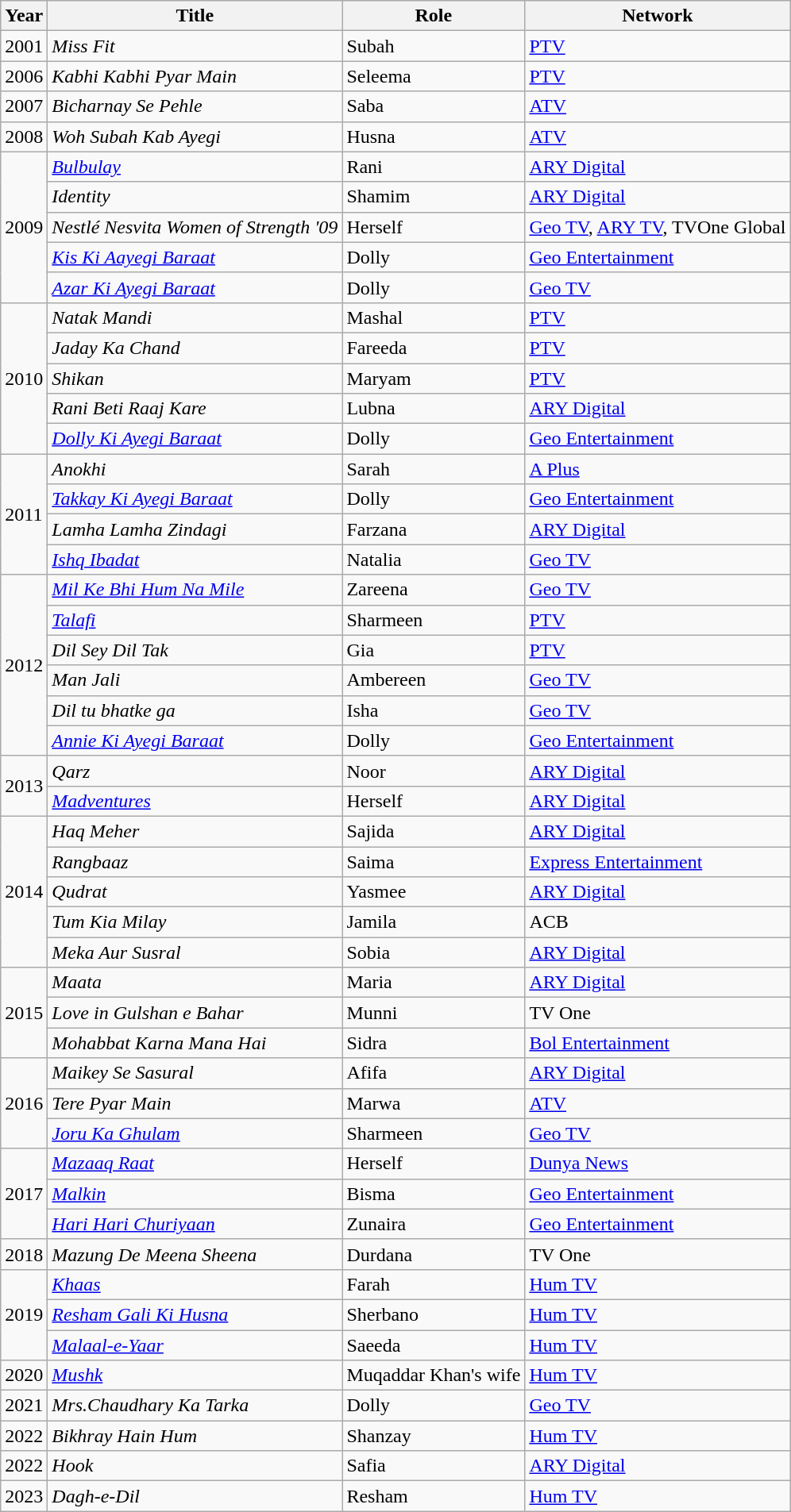<table class="wikitable sortable plainrowheaders">
<tr style="text-align:center;">
<th scope="col">Year</th>
<th scope="col">Title</th>
<th scope="col">Role</th>
<th scope="col">Network</th>
</tr>
<tr>
<td>2001</td>
<td><em>Miss Fit</em></td>
<td>Subah</td>
<td><a href='#'>PTV</a></td>
</tr>
<tr>
<td>2006</td>
<td><em>Kabhi Kabhi Pyar Main</em></td>
<td>Seleema</td>
<td><a href='#'>PTV</a></td>
</tr>
<tr>
<td>2007</td>
<td><em>Bicharnay Se Pehle</em></td>
<td>Saba</td>
<td><a href='#'>ATV</a></td>
</tr>
<tr>
<td>2008</td>
<td><em>Woh Subah Kab Ayegi</em></td>
<td>Husna</td>
<td><a href='#'>ATV</a></td>
</tr>
<tr>
<td Rowspan="5">2009</td>
<td><em><a href='#'>Bulbulay</a></em></td>
<td>Rani</td>
<td><a href='#'>ARY Digital</a></td>
</tr>
<tr>
<td><em>Identity</em></td>
<td>Shamim</td>
<td><a href='#'>ARY Digital</a></td>
</tr>
<tr>
<td><em>Nestlé Nesvita Women of Strength '09</em></td>
<td>Herself</td>
<td><a href='#'>Geo TV</a>, <a href='#'>ARY TV</a>, TVOne Global</td>
</tr>
<tr>
<td><em><a href='#'>Kis Ki Aayegi Baraat</a></em></td>
<td>Dolly</td>
<td><a href='#'>Geo Entertainment</a></td>
</tr>
<tr>
<td><em><a href='#'>Azar Ki Ayegi Baraat</a></em></td>
<td>Dolly</td>
<td><a href='#'>Geo TV</a></td>
</tr>
<tr>
<td Rowspan="5">2010</td>
<td><em>Natak Mandi</em></td>
<td>Mashal</td>
<td><a href='#'>PTV</a></td>
</tr>
<tr>
<td><em>Jaday Ka Chand</em></td>
<td>Fareeda</td>
<td><a href='#'>PTV</a></td>
</tr>
<tr>
<td><em>Shikan</em></td>
<td>Maryam</td>
<td><a href='#'>PTV</a></td>
</tr>
<tr>
<td><em>Rani Beti Raaj Kare</em></td>
<td>Lubna</td>
<td><a href='#'>ARY Digital</a></td>
</tr>
<tr>
<td><em><a href='#'>Dolly Ki Ayegi Baraat</a></em></td>
<td>Dolly</td>
<td><a href='#'>Geo Entertainment</a></td>
</tr>
<tr>
<td Rowspan="4">2011</td>
<td><em>Anokhi</em></td>
<td>Sarah</td>
<td><a href='#'>A Plus</a></td>
</tr>
<tr>
<td><em><a href='#'>Takkay Ki Ayegi Baraat</a></em></td>
<td>Dolly</td>
<td><a href='#'>Geo Entertainment</a></td>
</tr>
<tr>
<td><em>Lamha Lamha Zindagi</em></td>
<td>Farzana</td>
<td><a href='#'>ARY Digital</a></td>
</tr>
<tr>
<td><em><a href='#'>Ishq Ibadat</a></em></td>
<td>Natalia</td>
<td><a href='#'>Geo TV</a></td>
</tr>
<tr>
<td Rowspan="6">2012</td>
<td><em><a href='#'>Mil Ke Bhi Hum Na Mile</a></em></td>
<td>Zareena</td>
<td><a href='#'>Geo TV</a></td>
</tr>
<tr>
<td><em><a href='#'>Talafi</a></em></td>
<td>Sharmeen</td>
<td><a href='#'>PTV</a></td>
</tr>
<tr>
<td><em>Dil Sey Dil Tak</em></td>
<td>Gia</td>
<td><a href='#'>PTV</a></td>
</tr>
<tr>
<td><em>Man Jali</em></td>
<td>Ambereen</td>
<td><a href='#'>Geo TV</a></td>
</tr>
<tr>
<td><em>Dil tu bhatke ga</em></td>
<td>Isha</td>
<td><a href='#'>Geo TV</a></td>
</tr>
<tr>
<td><em><a href='#'>Annie Ki Ayegi Baraat</a></em></td>
<td>Dolly</td>
<td><a href='#'>Geo Entertainment</a></td>
</tr>
<tr>
<td Rowspan="2">2013</td>
<td><em>Qarz</em></td>
<td>Noor</td>
<td><a href='#'>ARY Digital</a></td>
</tr>
<tr>
<td><em><a href='#'>Madventures</a></em></td>
<td>Herself</td>
<td><a href='#'>ARY Digital</a></td>
</tr>
<tr>
<td Rowspan="5">2014</td>
<td><em>Haq Meher</em></td>
<td>Sajida</td>
<td><a href='#'>ARY Digital</a></td>
</tr>
<tr>
<td><em>Rangbaaz</em></td>
<td>Saima</td>
<td><a href='#'>Express Entertainment</a></td>
</tr>
<tr>
<td><em>Qudrat</em></td>
<td>Yasmee</td>
<td><a href='#'>ARY Digital</a></td>
</tr>
<tr>
<td><em>Tum Kia Milay</em></td>
<td>Jamila</td>
<td>ACB</td>
</tr>
<tr>
<td><em>Meka Aur Susral</em></td>
<td>Sobia</td>
<td><a href='#'>ARY Digital</a></td>
</tr>
<tr>
<td Rowspan="3">2015</td>
<td><em>Maata</em></td>
<td>Maria</td>
<td><a href='#'>ARY Digital</a></td>
</tr>
<tr>
<td><em>Love in Gulshan e Bahar</em></td>
<td>Munni</td>
<td>TV One</td>
</tr>
<tr>
<td><em>Mohabbat Karna Mana Hai</em></td>
<td>Sidra</td>
<td><a href='#'>Bol Entertainment</a></td>
</tr>
<tr>
<td Rowspan="3">2016</td>
<td><em>Maikey Se Sasural</em></td>
<td>Afifa</td>
<td><a href='#'>ARY Digital</a></td>
</tr>
<tr>
<td><em>Tere Pyar Main</em></td>
<td>Marwa</td>
<td><a href='#'>ATV</a></td>
</tr>
<tr>
<td><em><a href='#'>Joru Ka Ghulam</a></em></td>
<td>Sharmeen</td>
<td><a href='#'>Geo TV</a></td>
</tr>
<tr>
<td Rowspan="3">2017</td>
<td><em><a href='#'>Mazaaq Raat</a></em></td>
<td>Herself</td>
<td><a href='#'>Dunya News</a></td>
</tr>
<tr>
<td><em><a href='#'>Malkin</a></em></td>
<td>Bisma</td>
<td><a href='#'>Geo Entertainment</a></td>
</tr>
<tr>
<td><em><a href='#'>Hari Hari Churiyaan</a></em></td>
<td>Zunaira</td>
<td><a href='#'>Geo Entertainment</a></td>
</tr>
<tr>
<td>2018</td>
<td><em>Mazung De Meena Sheena</em></td>
<td>Durdana</td>
<td>TV One</td>
</tr>
<tr>
<td Rowspan="3">2019</td>
<td><em><a href='#'>Khaas</a></em></td>
<td>Farah</td>
<td><a href='#'>Hum TV</a></td>
</tr>
<tr>
<td><em><a href='#'>Resham Gali Ki Husna</a></em></td>
<td>Sherbano</td>
<td><a href='#'>Hum TV</a></td>
</tr>
<tr>
<td><em><a href='#'>Malaal-e-Yaar</a></em></td>
<td>Saeeda</td>
<td><a href='#'>Hum TV</a></td>
</tr>
<tr>
<td>2020</td>
<td><em><a href='#'>Mushk</a></em></td>
<td>Muqaddar Khan's wife</td>
<td><a href='#'>Hum TV</a></td>
</tr>
<tr>
<td>2021</td>
<td><em>Mrs.Chaudhary Ka Tarka</em></td>
<td>Dolly</td>
<td><a href='#'>Geo TV</a></td>
</tr>
<tr>
<td>2022</td>
<td><em>Bikhray Hain Hum</em></td>
<td>Shanzay</td>
<td><a href='#'>Hum TV</a></td>
</tr>
<tr>
<td>2022</td>
<td><em>Hook</em></td>
<td>Safia</td>
<td><a href='#'>ARY Digital</a></td>
</tr>
<tr>
<td>2023</td>
<td><em>Dagh-e-Dil</em></td>
<td>Resham</td>
<td><a href='#'>Hum TV</a></td>
</tr>
</table>
